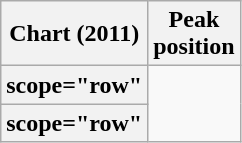<table class="wikitable sortable plainrowheaders">
<tr>
<th scope="col">Chart (2011)</th>
<th scope="col">Peak<br>position</th>
</tr>
<tr>
<th>scope="row" </th>
</tr>
<tr>
<th>scope="row" </th>
</tr>
</table>
